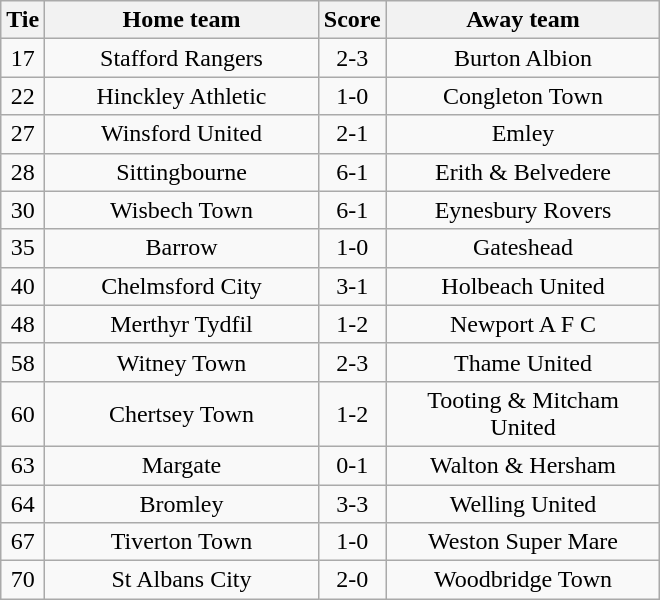<table class="wikitable" style="text-align:center;">
<tr>
<th width=20>Tie</th>
<th width=175>Home team</th>
<th width=20>Score</th>
<th width=175>Away team</th>
</tr>
<tr>
<td>17</td>
<td>Stafford Rangers</td>
<td>2-3</td>
<td>Burton Albion</td>
</tr>
<tr>
<td>22</td>
<td>Hinckley Athletic</td>
<td>1-0</td>
<td>Congleton Town</td>
</tr>
<tr>
<td>27</td>
<td>Winsford United</td>
<td>2-1</td>
<td>Emley</td>
</tr>
<tr>
<td>28</td>
<td>Sittingbourne</td>
<td>6-1</td>
<td>Erith & Belvedere</td>
</tr>
<tr>
<td>30</td>
<td>Wisbech Town</td>
<td>6-1</td>
<td>Eynesbury Rovers</td>
</tr>
<tr>
<td>35</td>
<td>Barrow</td>
<td>1-0</td>
<td>Gateshead</td>
</tr>
<tr>
<td>40</td>
<td>Chelmsford City</td>
<td>3-1</td>
<td>Holbeach United</td>
</tr>
<tr>
<td>48</td>
<td>Merthyr Tydfil</td>
<td>1-2</td>
<td>Newport A F C</td>
</tr>
<tr>
<td>58</td>
<td>Witney Town</td>
<td>2-3</td>
<td>Thame United</td>
</tr>
<tr>
<td>60</td>
<td>Chertsey Town</td>
<td>1-2</td>
<td>Tooting & Mitcham United</td>
</tr>
<tr>
<td>63</td>
<td>Margate</td>
<td>0-1</td>
<td>Walton & Hersham</td>
</tr>
<tr>
<td>64</td>
<td>Bromley</td>
<td>3-3</td>
<td>Welling United</td>
</tr>
<tr>
<td>67</td>
<td>Tiverton Town</td>
<td>1-0</td>
<td>Weston Super Mare</td>
</tr>
<tr>
<td>70</td>
<td>St Albans City</td>
<td>2-0</td>
<td>Woodbridge Town</td>
</tr>
</table>
